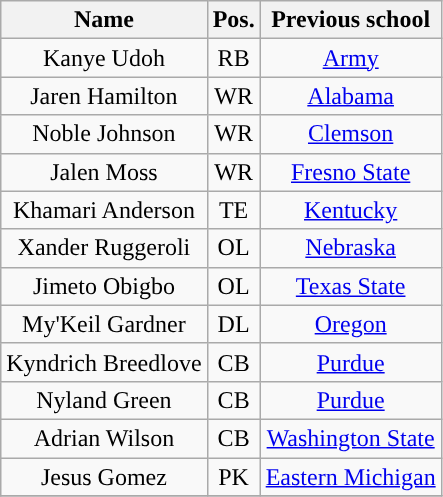<table class="wikitable sortable sortable" style="text-align: center">
<tr style="text-align:center">
<th style="text-align:center; ">Name</th>
<th style="text-align:center; ">Pos.</th>
<th style="text-align:center; ">Previous school</th>
</tr>
<tr>
<td>Kanye Udoh</td>
<td>RB</td>
<td><a href='#'>Army</a></td>
</tr>
<tr>
<td>Jaren Hamilton</td>
<td>WR</td>
<td><a href='#'>Alabama</a></td>
</tr>
<tr>
<td>Noble Johnson</td>
<td>WR</td>
<td><a href='#'>Clemson</a></td>
</tr>
<tr>
<td>Jalen Moss</td>
<td>WR</td>
<td><a href='#'>Fresno State</a></td>
</tr>
<tr>
<td>Khamari Anderson</td>
<td>TE</td>
<td><a href='#'>Kentucky</a></td>
</tr>
<tr>
<td>Xander Ruggeroli</td>
<td>OL</td>
<td><a href='#'>Nebraska</a></td>
</tr>
<tr>
<td>Jimeto Obigbo</td>
<td>OL</td>
<td><a href='#'>Texas State</a></td>
</tr>
<tr>
<td>My'Keil Gardner</td>
<td>DL</td>
<td><a href='#'>Oregon</a></td>
</tr>
<tr>
<td>Kyndrich Breedlove</td>
<td>CB</td>
<td><a href='#'>Purdue</a></td>
</tr>
<tr>
<td>Nyland Green</td>
<td>CB</td>
<td><a href='#'>Purdue</a></td>
</tr>
<tr>
<td>Adrian Wilson</td>
<td>CB</td>
<td><a href='#'>Washington State</a></td>
</tr>
<tr>
<td>Jesus Gomez</td>
<td>PK</td>
<td><a href='#'>Eastern Michigan</a></td>
</tr>
<tr>
</tr>
</table>
